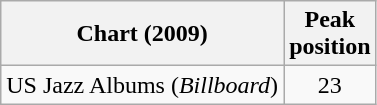<table class=wikitable>
<tr>
<th>Chart (2009)</th>
<th>Peak<br>position</th>
</tr>
<tr>
<td>US Jazz Albums (<em>Billboard</em>)</td>
<td align="center">23</td>
</tr>
</table>
